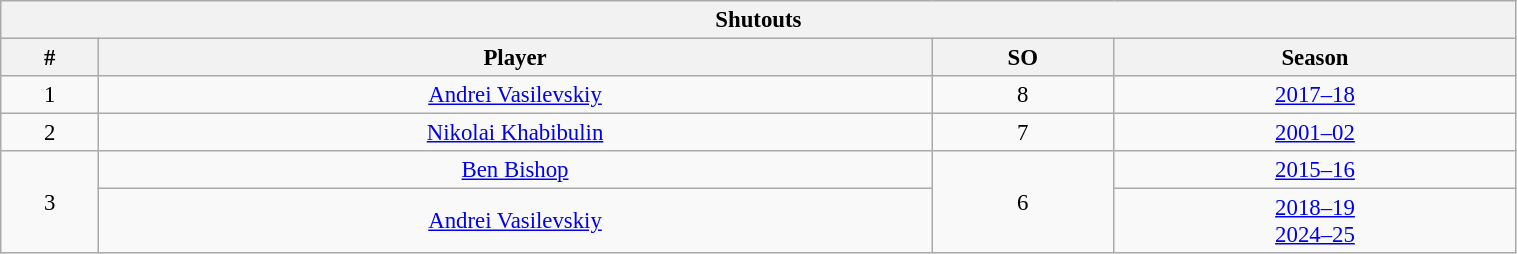<table class="wikitable" style="text-align: center; font-size: 95%" width="80%">
<tr>
<th colspan="4">Shutouts</th>
</tr>
<tr>
<th>#</th>
<th>Player</th>
<th>SO</th>
<th>Season</th>
</tr>
<tr>
<td>1</td>
<td><a href='#'>Andrei Vasilevskiy</a></td>
<td>8</td>
<td><a href='#'>2017–18</a></td>
</tr>
<tr>
<td>2</td>
<td><a href='#'>Nikolai Khabibulin</a></td>
<td>7</td>
<td><a href='#'>2001–02</a></td>
</tr>
<tr>
<td rowspan="2">3</td>
<td><a href='#'>Ben Bishop</a></td>
<td rowspan="2">6</td>
<td><a href='#'>2015–16</a></td>
</tr>
<tr>
<td><a href='#'>Andrei Vasilevskiy</a></td>
<td><a href='#'>2018–19</a><br><a href='#'>2024–25</a></td>
</tr>
</table>
